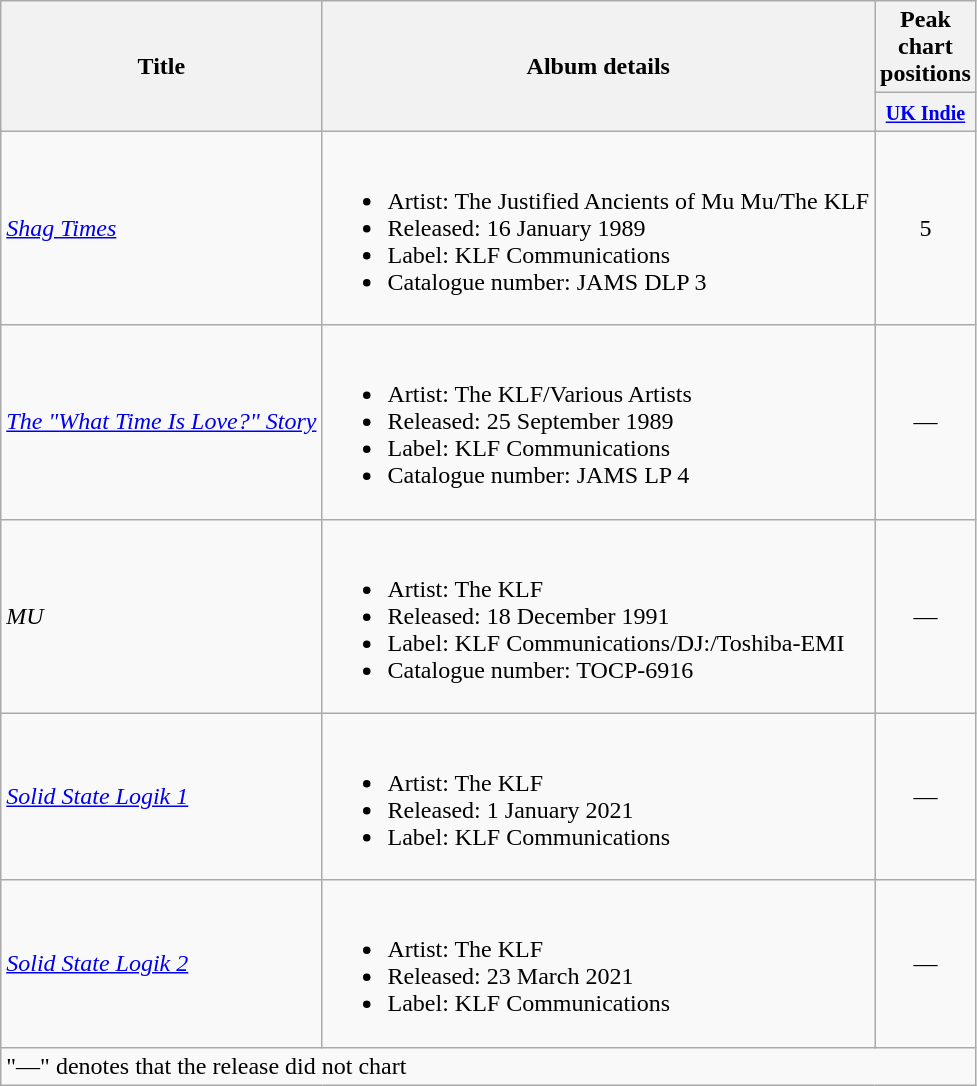<table class="wikitable">
<tr>
<th rowspan="2">Title</th>
<th rowspan="2">Album details</th>
<th>Peak chart positions</th>
</tr>
<tr>
<th width="35"><small><a href='#'>UK Indie</a></small><br></th>
</tr>
<tr>
<td><em><a href='#'>Shag Times</a></em></td>
<td><br><ul><li>Artist: The Justified Ancients of Mu Mu/The KLF</li><li>Released: 16 January 1989</li><li>Label: KLF Communications</li><li>Catalogue number: JAMS DLP 3</li></ul></td>
<td align="center">5</td>
</tr>
<tr>
<td><em><a href='#'>The "What Time Is Love?" Story</a></em></td>
<td><br><ul><li>Artist: The KLF/Various Artists</li><li>Released: 25 September 1989</li><li>Label: KLF Communications</li><li>Catalogue number: JAMS LP 4</li></ul></td>
<td align="center">—</td>
</tr>
<tr>
<td><em>MU</em></td>
<td><br><ul><li>Artist: The KLF</li><li>Released: 18 December 1991</li><li>Label: KLF Communications/DJ:/Toshiba-EMI</li><li>Catalogue number: TOCP-6916</li></ul></td>
<td align="center">—</td>
</tr>
<tr>
<td><em><a href='#'>Solid State Logik 1</a></em></td>
<td><br><ul><li>Artist: The KLF</li><li>Released: 1 January 2021</li><li>Label: KLF Communications</li></ul></td>
<td align="center">—</td>
</tr>
<tr>
<td><em><a href='#'>Solid State Logik 2</a></em></td>
<td><br><ul><li>Artist: The KLF</li><li>Released: 23 March 2021</li><li>Label: KLF Communications</li></ul></td>
<td align="center">—</td>
</tr>
<tr>
<td colspan="4">"—" denotes that the release did not chart</td>
</tr>
</table>
